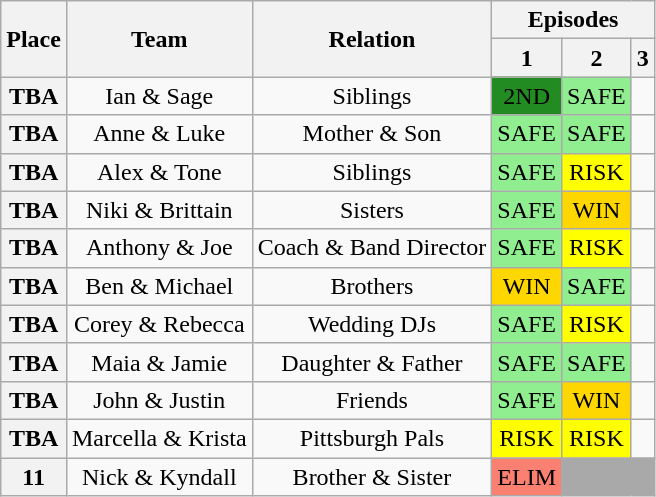<table class="wikitable" style="text-align: center;">
<tr>
<th scope="col" rowspan="2">Place</th>
<th scope="col" rowspan="2">Team</th>
<th scope="col" rowspan="2">Relation</th>
<th colspan="3">Episodes</th>
</tr>
<tr>
<th>1</th>
<th>2</th>
<th>3</th>
</tr>
<tr>
<th scope="row">TBA</th>
<td>Ian & Sage</td>
<td>Siblings</td>
<td style="background:forestgreen;">2ND</td>
<td style="background:lightgreen;">SAFE</td>
<td></td>
</tr>
<tr>
<th scope="row">TBA</th>
<td>Anne & Luke</td>
<td>Mother & Son</td>
<td style="background:lightgreen;">SAFE</td>
<td style="background:lightgreen;">SAFE</td>
<td></td>
</tr>
<tr>
<th scope="row">TBA</th>
<td>Alex & Tone</td>
<td>Siblings</td>
<td style="background:lightgreen;">SAFE</td>
<td style="background:yellow;">RISK</td>
<td></td>
</tr>
<tr>
<th scope="row">TBA</th>
<td>Niki & Brittain</td>
<td>Sisters</td>
<td style="background:lightgreen;">SAFE</td>
<td style="background:gold;">WIN</td>
<td></td>
</tr>
<tr>
<th scope="row">TBA</th>
<td>Anthony & Joe</td>
<td>Coach & Band Director</td>
<td style="background:lightgreen;">SAFE</td>
<td style="background:yellow;">RISK</td>
<td></td>
</tr>
<tr>
<th scope="row">TBA</th>
<td>Ben & Michael</td>
<td>Brothers</td>
<td style="background:gold;">WIN</td>
<td style="background:lightgreen;">SAFE</td>
<td></td>
</tr>
<tr>
<th scope="row">TBA</th>
<td>Corey & Rebecca</td>
<td>Wedding DJs</td>
<td style="background:lightgreen;">SAFE</td>
<td style="background:yellow;">RISK</td>
<td></td>
</tr>
<tr>
<th scope="row">TBA</th>
<td>Maia & Jamie</td>
<td>Daughter & Father</td>
<td style="background:lightgreen;">SAFE</td>
<td style="background:lightgreen;">SAFE</td>
<td></td>
</tr>
<tr>
<th scope="row">TBA</th>
<td>John & Justin</td>
<td>Friends</td>
<td style="background:lightgreen;">SAFE</td>
<td style="background:gold;">WIN</td>
<td></td>
</tr>
<tr>
<th scope="row">TBA</th>
<td>Marcella & Krista</td>
<td>Pittsburgh Pals</td>
<td style="background:yellow;">RISK</td>
<td style="background:yellow;">RISK</td>
<td></td>
</tr>
<tr>
<th scope="row">11</th>
<td>Nick & Kyndall</td>
<td>Brother & Sister</td>
<td style="background:salmon;">ELIM</td>
<td style="background:darkgrey;" colspan="2"></td>
</tr>
</table>
